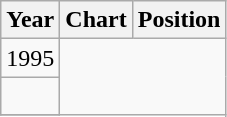<table class="wikitable">
<tr>
<th>Year</th>
<th>Chart</th>
<th>Position</th>
</tr>
<tr>
<td>1995<br></td>
</tr>
<tr>
<td><br></td>
</tr>
<tr>
</tr>
</table>
